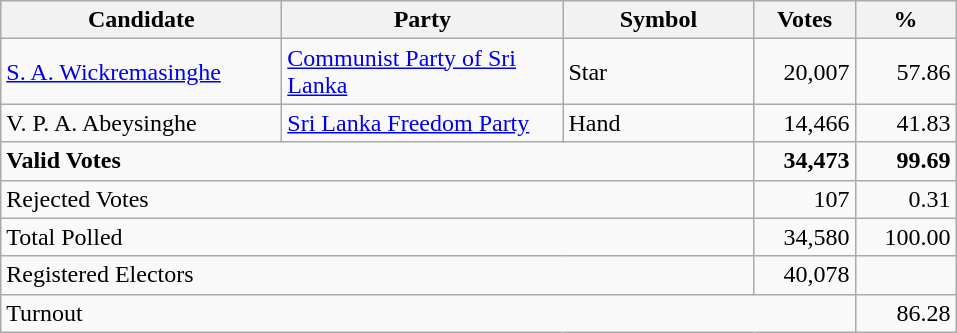<table class="wikitable" border="1" style="text-align:right;">
<tr>
<th align=left width="180">Candidate</th>
<th align=left width="180">Party</th>
<th align=left width="120">Symbol</th>
<th align=left width="60">Votes</th>
<th align=left width="60">%</th>
</tr>
<tr>
<td align=left><a href='#'>S. A. Wickremasinghe</a></td>
<td align=left><a href='#'>Communist Party of Sri Lanka</a></td>
<td align=left>Star</td>
<td align=right>20,007</td>
<td align=right>57.86</td>
</tr>
<tr>
<td align=left>V. P. A. Abeysinghe</td>
<td align=left><a href='#'>Sri Lanka Freedom Party</a></td>
<td align=left>Hand</td>
<td align=right>14,466</td>
<td align=right>41.83</td>
</tr>
<tr>
<td align=left colspan=3><strong>Valid Votes</strong></td>
<td align=right><strong>34,473</strong></td>
<td align=right><strong>99.69</strong></td>
</tr>
<tr>
<td align=left colspan=3>Rejected Votes</td>
<td align=right>107</td>
<td align=right>0.31</td>
</tr>
<tr>
<td align=left colspan=3>Total Polled</td>
<td align=right>34,580</td>
<td align=right>100.00</td>
</tr>
<tr>
<td align=left colspan=3>Registered Electors</td>
<td align=right>40,078</td>
<td></td>
</tr>
<tr>
<td align=left colspan=4>Turnout</td>
<td align=right>86.28</td>
</tr>
</table>
